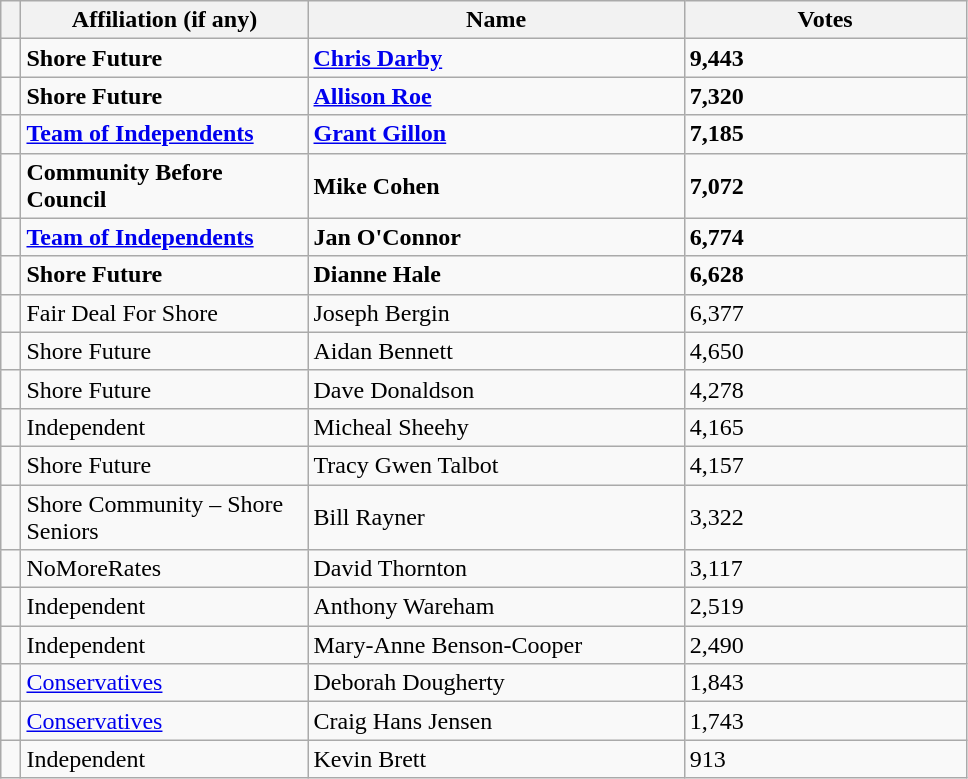<table class="wikitable" style="width:51%;">
<tr>
<th style="width:1%;"></th>
<th style="width:15%;">Affiliation (if any)</th>
<th style="width:20%;">Name</th>
<th style="width:15%;">Votes</th>
</tr>
<tr>
<td bgcolor=></td>
<td><strong>Shore Future</strong></td>
<td><strong><a href='#'>Chris Darby</a></strong></td>
<td><strong>9,443</strong></td>
</tr>
<tr>
<td bgcolor=></td>
<td><strong>Shore Future</strong></td>
<td><strong><a href='#'>Allison Roe</a></strong></td>
<td><strong>7,320</strong></td>
</tr>
<tr>
<td bgcolor=></td>
<td><strong><a href='#'>Team of Independents</a></strong></td>
<td><strong><a href='#'>Grant Gillon</a></strong></td>
<td><strong>7,185</strong></td>
</tr>
<tr>
<td bgcolor=></td>
<td><strong>Community Before Council</strong></td>
<td><strong>Mike Cohen</strong></td>
<td><strong>7,072</strong></td>
</tr>
<tr>
<td bgcolor=></td>
<td><strong><a href='#'>Team of Independents</a></strong></td>
<td><strong>Jan O'Connor</strong></td>
<td><strong>6,774</strong></td>
</tr>
<tr>
<td bgcolor=></td>
<td><strong>Shore Future</strong></td>
<td><strong>Dianne Hale</strong></td>
<td><strong>6,628</strong></td>
</tr>
<tr>
<td bgcolor=></td>
<td>Fair Deal For Shore</td>
<td>Joseph Bergin</td>
<td>6,377</td>
</tr>
<tr>
<td bgcolor=></td>
<td>Shore Future</td>
<td>Aidan Bennett</td>
<td>4,650</td>
</tr>
<tr>
<td bgcolor=></td>
<td>Shore Future</td>
<td>Dave Donaldson</td>
<td>4,278</td>
</tr>
<tr>
<td bgcolor=></td>
<td>Independent</td>
<td>Micheal Sheehy</td>
<td>4,165</td>
</tr>
<tr>
<td bgcolor=></td>
<td>Shore Future</td>
<td>Tracy Gwen Talbot</td>
<td>4,157</td>
</tr>
<tr>
<td bgcolor=></td>
<td>Shore Community – Shore Seniors</td>
<td>Bill Rayner</td>
<td>3,322</td>
</tr>
<tr>
<td bgcolor=></td>
<td>NoMoreRates</td>
<td>David Thornton</td>
<td>3,117</td>
</tr>
<tr>
<td bgcolor=></td>
<td>Independent</td>
<td>Anthony Wareham</td>
<td>2,519</td>
</tr>
<tr>
<td bgcolor=></td>
<td>Independent</td>
<td>Mary-Anne Benson-Cooper</td>
<td>2,490</td>
</tr>
<tr>
<td bgcolor=></td>
<td><a href='#'>Conservatives</a></td>
<td>Deborah Dougherty</td>
<td>1,843</td>
</tr>
<tr>
<td bgcolor=></td>
<td><a href='#'>Conservatives</a></td>
<td>Craig Hans Jensen</td>
<td>1,743</td>
</tr>
<tr>
<td bgcolor=></td>
<td>Independent</td>
<td>Kevin Brett</td>
<td>913</td>
</tr>
</table>
